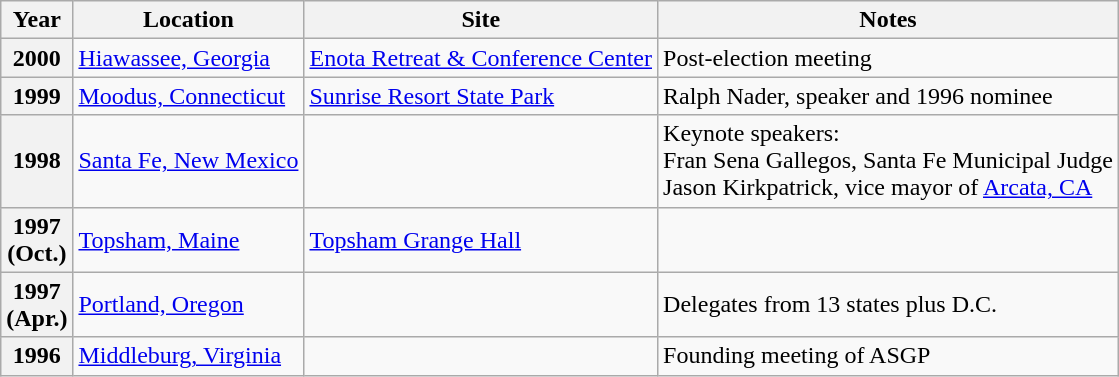<table class="wikitable">
<tr>
<th scope="col">Year</th>
<th scope="col">Location</th>
<th scope="col">Site</th>
<th scope="col">Notes</th>
</tr>
<tr>
<th scope="row">2000</th>
<td><a href='#'>Hiawassee, Georgia</a></td>
<td><a href='#'>Enota Retreat & Conference Center</a></td>
<td>Post-election meeting</td>
</tr>
<tr>
<th scope="row">1999</th>
<td><a href='#'>Moodus, Connecticut</a></td>
<td><a href='#'>Sunrise Resort State Park</a></td>
<td>Ralph Nader, speaker and 1996 nominee</td>
</tr>
<tr>
<th scope="row">1998</th>
<td><a href='#'>Santa Fe, New Mexico</a></td>
<td></td>
<td>Keynote speakers:<br>Fran Sena Gallegos, Santa Fe Municipal Judge<br>Jason Kirkpatrick, vice mayor of <a href='#'>Arcata, CA</a></td>
</tr>
<tr>
<th scope="row">1997<br>(Oct.)</th>
<td><a href='#'>Topsham, Maine</a></td>
<td><a href='#'>Topsham Grange Hall</a></td>
<td></td>
</tr>
<tr>
<th scope="row">1997<br>(Apr.)</th>
<td><a href='#'>Portland, Oregon</a></td>
<td></td>
<td>Delegates from 13 states plus D.C.</td>
</tr>
<tr>
<th scope="row">1996</th>
<td><a href='#'>Middleburg, Virginia</a></td>
<td></td>
<td>Founding meeting of ASGP</td>
</tr>
</table>
